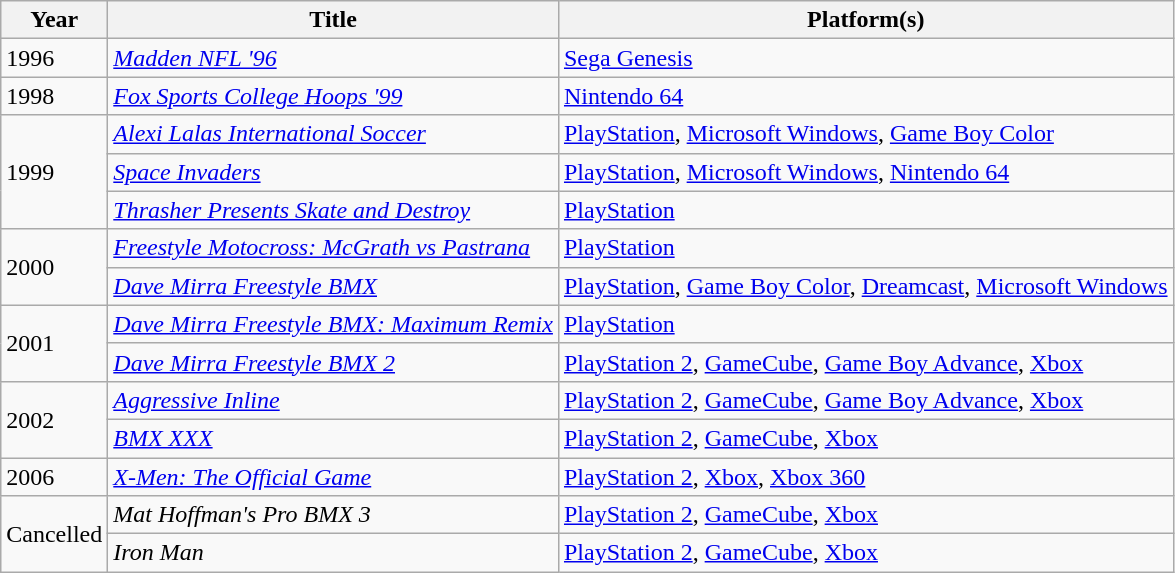<table class="wikitable sortable">
<tr>
<th>Year</th>
<th>Title</th>
<th>Platform(s)</th>
</tr>
<tr>
<td>1996</td>
<td><em><a href='#'>Madden NFL '96</a></em></td>
<td><a href='#'>Sega Genesis</a></td>
</tr>
<tr>
<td>1998</td>
<td><em><a href='#'>Fox Sports College Hoops '99</a></em></td>
<td><a href='#'>Nintendo 64</a></td>
</tr>
<tr>
<td rowspan="3">1999</td>
<td><em><a href='#'>Alexi Lalas International Soccer</a></em></td>
<td><a href='#'>PlayStation</a>, <a href='#'>Microsoft Windows</a>, <a href='#'>Game Boy Color</a></td>
</tr>
<tr>
<td><em><a href='#'>Space Invaders</a></em></td>
<td><a href='#'>PlayStation</a>, <a href='#'>Microsoft Windows</a>, <a href='#'>Nintendo 64</a></td>
</tr>
<tr>
<td><em><a href='#'>Thrasher Presents Skate and Destroy</a></em></td>
<td><a href='#'>PlayStation</a></td>
</tr>
<tr>
<td rowspan="2">2000</td>
<td><em><a href='#'>Freestyle Motocross: McGrath vs Pastrana</a></em></td>
<td><a href='#'>PlayStation</a></td>
</tr>
<tr>
<td><em><a href='#'>Dave Mirra Freestyle BMX</a></em></td>
<td><a href='#'>PlayStation</a>, <a href='#'>Game Boy Color</a>, <a href='#'>Dreamcast</a>, <a href='#'>Microsoft Windows</a></td>
</tr>
<tr>
<td rowspan="2">2001</td>
<td><em><a href='#'>Dave Mirra Freestyle BMX: Maximum Remix</a></em></td>
<td><a href='#'>PlayStation</a></td>
</tr>
<tr>
<td><em><a href='#'>Dave Mirra Freestyle BMX 2</a></em></td>
<td><a href='#'>PlayStation 2</a>, <a href='#'>GameCube</a>, <a href='#'>Game Boy Advance</a>, <a href='#'>Xbox</a></td>
</tr>
<tr>
<td rowspan="2">2002</td>
<td><em><a href='#'>Aggressive Inline</a></em></td>
<td><a href='#'>PlayStation 2</a>, <a href='#'>GameCube</a>, <a href='#'>Game Boy Advance</a>, <a href='#'>Xbox</a></td>
</tr>
<tr>
<td><em><a href='#'>BMX XXX</a></em></td>
<td><a href='#'>PlayStation 2</a>, <a href='#'>GameCube</a>, <a href='#'>Xbox</a></td>
</tr>
<tr>
<td>2006</td>
<td><em><a href='#'>X-Men: The Official Game</a></em></td>
<td><a href='#'>PlayStation 2</a>, <a href='#'>Xbox</a>, <a href='#'>Xbox 360</a></td>
</tr>
<tr>
<td rowspan="2">Cancelled</td>
<td><em>Mat Hoffman's Pro BMX 3</em></td>
<td><a href='#'>PlayStation 2</a>, <a href='#'>GameCube</a>, <a href='#'>Xbox</a></td>
</tr>
<tr>
<td><em>Iron Man</em></td>
<td><a href='#'>PlayStation 2</a>, <a href='#'>GameCube</a>, <a href='#'>Xbox</a></td>
</tr>
</table>
